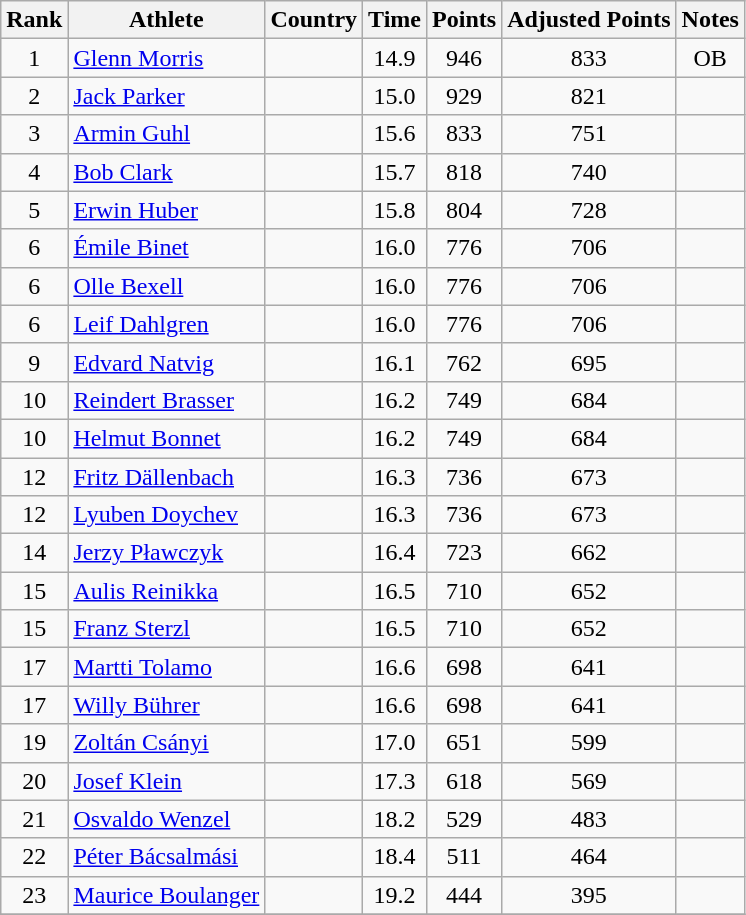<table class=wikitable style="text-align:center">
<tr>
<th>Rank</th>
<th>Athlete</th>
<th>Country</th>
<th>Time</th>
<th>Points</th>
<th>Adjusted Points</th>
<th>Notes</th>
</tr>
<tr>
<td>1</td>
<td align=left><a href='#'>Glenn Morris</a></td>
<td align=left></td>
<td>14.9</td>
<td>946</td>
<td>833</td>
<td>OB</td>
</tr>
<tr>
<td>2</td>
<td align=left><a href='#'>Jack Parker</a></td>
<td align=left></td>
<td>15.0</td>
<td>929</td>
<td>821</td>
<td></td>
</tr>
<tr>
<td>3</td>
<td align=left><a href='#'>Armin Guhl</a></td>
<td align=left></td>
<td>15.6</td>
<td>833</td>
<td>751</td>
<td></td>
</tr>
<tr>
<td>4</td>
<td align=left><a href='#'>Bob Clark</a></td>
<td align=left></td>
<td>15.7</td>
<td>818</td>
<td>740</td>
<td></td>
</tr>
<tr>
<td>5</td>
<td align=left><a href='#'>Erwin Huber</a></td>
<td align=left></td>
<td>15.8</td>
<td>804</td>
<td>728</td>
<td></td>
</tr>
<tr>
<td>6</td>
<td align=left><a href='#'>Émile Binet</a></td>
<td align=left></td>
<td>16.0</td>
<td>776</td>
<td>706</td>
<td></td>
</tr>
<tr>
<td>6</td>
<td align=left><a href='#'>Olle Bexell</a></td>
<td align=left></td>
<td>16.0</td>
<td>776</td>
<td>706</td>
<td></td>
</tr>
<tr>
<td>6</td>
<td align=left><a href='#'>Leif Dahlgren</a></td>
<td align=left></td>
<td>16.0</td>
<td>776</td>
<td>706</td>
<td></td>
</tr>
<tr>
<td>9</td>
<td align=left><a href='#'>Edvard Natvig</a></td>
<td align=left></td>
<td>16.1</td>
<td>762</td>
<td>695</td>
<td></td>
</tr>
<tr>
<td>10</td>
<td align=left><a href='#'>Reindert Brasser</a></td>
<td align=left></td>
<td>16.2</td>
<td>749</td>
<td>684</td>
<td></td>
</tr>
<tr>
<td>10</td>
<td align=left><a href='#'>Helmut Bonnet</a></td>
<td align=left></td>
<td>16.2</td>
<td>749</td>
<td>684</td>
<td></td>
</tr>
<tr>
<td>12</td>
<td align=left><a href='#'>Fritz Dällenbach</a></td>
<td align=left></td>
<td>16.3</td>
<td>736</td>
<td>673</td>
<td></td>
</tr>
<tr>
<td>12</td>
<td align=left><a href='#'>Lyuben Doychev</a></td>
<td align=left></td>
<td>16.3</td>
<td>736</td>
<td>673</td>
<td></td>
</tr>
<tr>
<td>14</td>
<td align=left><a href='#'>Jerzy Pławczyk</a></td>
<td align=left></td>
<td>16.4</td>
<td>723</td>
<td>662</td>
<td></td>
</tr>
<tr>
<td>15</td>
<td align=left><a href='#'>Aulis Reinikka</a></td>
<td align=left></td>
<td>16.5</td>
<td>710</td>
<td>652</td>
<td></td>
</tr>
<tr>
<td>15</td>
<td align=left><a href='#'>Franz Sterzl</a></td>
<td align=left></td>
<td>16.5</td>
<td>710</td>
<td>652</td>
<td></td>
</tr>
<tr>
<td>17</td>
<td align=left><a href='#'>Martti Tolamo</a></td>
<td align=left></td>
<td>16.6</td>
<td>698</td>
<td>641</td>
<td></td>
</tr>
<tr>
<td>17</td>
<td align=left><a href='#'>Willy Bührer</a></td>
<td align=left></td>
<td>16.6</td>
<td>698</td>
<td>641</td>
<td></td>
</tr>
<tr>
<td>19</td>
<td align=left><a href='#'>Zoltán Csányi</a></td>
<td align=left></td>
<td>17.0</td>
<td>651</td>
<td>599</td>
<td></td>
</tr>
<tr>
<td>20</td>
<td align=left><a href='#'>Josef Klein</a></td>
<td align=left></td>
<td>17.3</td>
<td>618</td>
<td>569</td>
<td></td>
</tr>
<tr>
<td>21</td>
<td align=left><a href='#'>Osvaldo Wenzel</a></td>
<td align=left></td>
<td>18.2</td>
<td>529</td>
<td>483</td>
<td></td>
</tr>
<tr>
<td>22</td>
<td align=left><a href='#'>Péter Bácsalmási</a></td>
<td align=left></td>
<td>18.4</td>
<td>511</td>
<td>464</td>
<td></td>
</tr>
<tr>
<td>23</td>
<td align=left><a href='#'>Maurice Boulanger</a></td>
<td align=left></td>
<td>19.2</td>
<td>444</td>
<td>395</td>
<td></td>
</tr>
<tr>
</tr>
</table>
